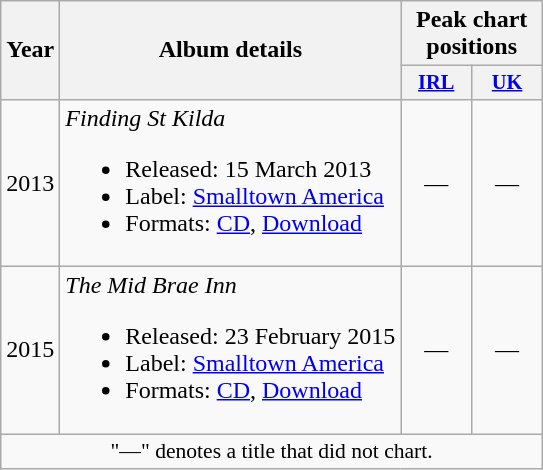<table class="wikitable" style=text-align:center;>
<tr>
<th rowspan="2">Year</th>
<th rowspan="2">Album details</th>
<th colspan="2">Peak chart positions</th>
</tr>
<tr>
<th style="width:3em;font-size:85%"><a href='#'>IRL</a></th>
<th style="width:3em;font-size:85%"><a href='#'>UK</a></th>
</tr>
<tr>
<td>2013</td>
<td align="left"><em>Finding St Kilda</em><br><ul><li>Released: 15 March 2013</li><li>Label: <a href='#'>Smalltown America</a></li><li>Formats: <a href='#'>CD</a>, <a href='#'>Download</a></li></ul></td>
<td>—</td>
<td>—</td>
</tr>
<tr>
<td>2015</td>
<td align="left"><em>The Mid Brae Inn</em><br><ul><li>Released: 23 February 2015</li><li>Label: <a href='#'>Smalltown America</a></li><li>Formats: <a href='#'>CD</a>, <a href='#'>Download</a></li></ul></td>
<td>—</td>
<td>—</td>
</tr>
<tr>
<td colspan="4" style="font-size:90%">"—" denotes a title that did not chart.</td>
</tr>
</table>
